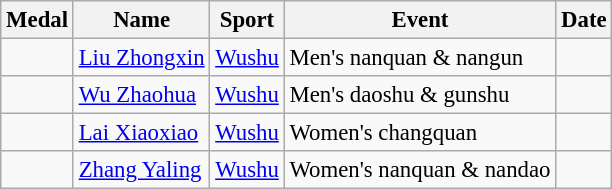<table class="wikitable sortable" style="font-size: 95%;">
<tr>
<th>Medal</th>
<th>Name</th>
<th>Sport</th>
<th>Event</th>
<th>Date</th>
</tr>
<tr>
<td></td>
<td><a href='#'>Liu Zhongxin</a></td>
<td><a href='#'>Wushu</a></td>
<td>Men's nanquan & nangun</td>
<td></td>
</tr>
<tr>
<td></td>
<td><a href='#'>Wu Zhaohua</a></td>
<td><a href='#'>Wushu</a></td>
<td>Men's daoshu & gunshu</td>
<td></td>
</tr>
<tr>
<td></td>
<td><a href='#'>Lai Xiaoxiao</a></td>
<td><a href='#'>Wushu</a></td>
<td>Women's changquan</td>
<td></td>
</tr>
<tr>
<td></td>
<td><a href='#'>Zhang Yaling</a></td>
<td><a href='#'>Wushu</a></td>
<td>Women's nanquan & nandao</td>
<td></td>
</tr>
</table>
